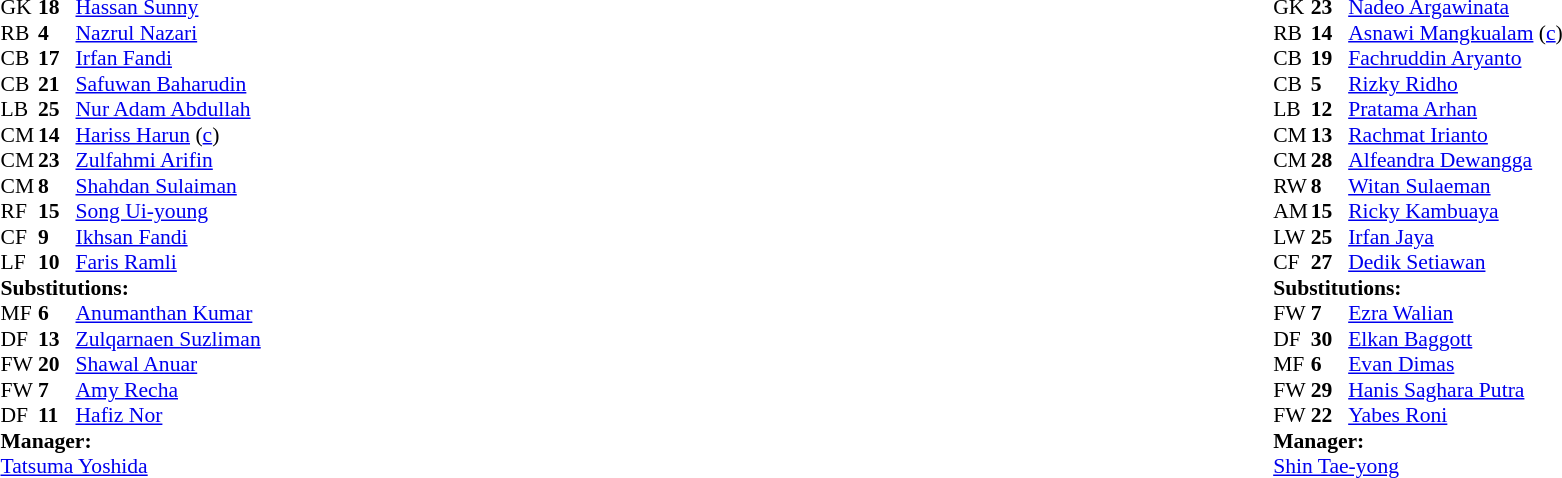<table width="100%">
<tr>
<td valign="top" width="40%"><br><table style="font-size:90%" cellspacing="0" cellpadding="0">
<tr>
<th width=25></th>
<th width=25></th>
</tr>
<tr>
<td>GK</td>
<td><strong>18</strong></td>
<td><a href='#'>Hassan Sunny</a></td>
</tr>
<tr>
<td>RB</td>
<td><strong>4</strong></td>
<td><a href='#'>Nazrul Nazari</a></td>
</tr>
<tr>
<td>CB</td>
<td><strong>17</strong></td>
<td><a href='#'>Irfan Fandi</a></td>
</tr>
<tr>
<td>CB</td>
<td><strong>21</strong></td>
<td><a href='#'>Safuwan Baharudin</a></td>
<td></td>
</tr>
<tr>
<td>LB</td>
<td><strong>25</strong></td>
<td><a href='#'>Nur Adam Abdullah</a></td>
<td></td>
<td></td>
</tr>
<tr>
<td>CM</td>
<td><strong>14</strong></td>
<td><a href='#'>Hariss Harun</a> (<a href='#'>c</a>)</td>
</tr>
<tr>
<td>CM</td>
<td><strong>23</strong></td>
<td><a href='#'>Zulfahmi Arifin</a></td>
<td></td>
<td></td>
</tr>
<tr>
<td>CM</td>
<td><strong>8</strong></td>
<td><a href='#'>Shahdan Sulaiman</a></td>
</tr>
<tr>
<td>RF</td>
<td><strong>15</strong></td>
<td><a href='#'>Song Ui-young</a></td>
<td></td>
<td></td>
</tr>
<tr>
<td>CF</td>
<td><strong>9</strong></td>
<td><a href='#'>Ikhsan Fandi</a></td>
<td></td>
<td></td>
</tr>
<tr>
<td>LF</td>
<td><strong>10</strong></td>
<td><a href='#'>Faris Ramli</a></td>
<td></td>
<td></td>
</tr>
<tr>
<td colspan=3><strong>Substitutions:</strong></td>
</tr>
<tr>
<td>MF</td>
<td><strong>6</strong></td>
<td><a href='#'>Anumanthan Kumar</a></td>
<td></td>
<td></td>
</tr>
<tr>
<td>DF</td>
<td><strong>13</strong></td>
<td><a href='#'>Zulqarnaen Suzliman</a></td>
<td></td>
<td></td>
</tr>
<tr>
<td>FW</td>
<td><strong>20</strong></td>
<td><a href='#'>Shawal Anuar</a></td>
<td></td>
<td></td>
</tr>
<tr>
<td>FW</td>
<td><strong>7</strong></td>
<td><a href='#'>Amy Recha</a></td>
<td></td>
<td></td>
</tr>
<tr>
<td>DF</td>
<td><strong>11</strong></td>
<td><a href='#'>Hafiz Nor</a></td>
<td></td>
<td></td>
</tr>
<tr>
<td colspan=3><strong>Manager:</strong></td>
</tr>
<tr>
<td colspan=3> <a href='#'>Tatsuma Yoshida</a></td>
</tr>
</table>
</td>
<td valign="top"></td>
<td valign="top" width="50%"><br><table style="font-size:90%; margin:auto" cellspacing="0" cellpadding="0">
<tr>
<th width=25></th>
<th width=25></th>
</tr>
<tr>
<td>GK</td>
<td><strong>23</strong></td>
<td><a href='#'>Nadeo Argawinata</a></td>
</tr>
<tr>
<td>RB</td>
<td><strong>14</strong></td>
<td><a href='#'>Asnawi Mangkualam</a> (<a href='#'>c</a>)</td>
</tr>
<tr>
<td>CB</td>
<td><strong>19</strong></td>
<td><a href='#'>Fachruddin Aryanto</a></td>
</tr>
<tr>
<td>CB</td>
<td><strong>5</strong></td>
<td><a href='#'>Rizky Ridho</a></td>
<td></td>
<td></td>
</tr>
<tr>
<td>LB</td>
<td><strong>12</strong></td>
<td><a href='#'>Pratama Arhan</a></td>
<td></td>
</tr>
<tr>
<td>CM</td>
<td><strong>13</strong></td>
<td><a href='#'>Rachmat Irianto</a></td>
<td></td>
<td></td>
</tr>
<tr>
<td>CM</td>
<td><strong>28</strong></td>
<td><a href='#'>Alfeandra Dewangga</a></td>
</tr>
<tr>
<td>RW</td>
<td><strong>8</strong></td>
<td><a href='#'>Witan Sulaeman</a></td>
</tr>
<tr>
<td>AM</td>
<td><strong>15</strong></td>
<td><a href='#'>Ricky Kambuaya</a></td>
</tr>
<tr>
<td>LW</td>
<td><strong>25</strong></td>
<td><a href='#'>Irfan Jaya</a></td>
<td></td>
<td></td>
</tr>
<tr>
<td>CF</td>
<td><strong>27</strong></td>
<td><a href='#'>Dedik Setiawan</a></td>
<td></td>
<td></td>
</tr>
<tr>
<td colspan=3><strong>Substitutions:</strong></td>
</tr>
<tr>
<td>FW</td>
<td><strong>7</strong></td>
<td><a href='#'>Ezra Walian</a></td>
<td></td>
<td></td>
<td></td>
</tr>
<tr>
<td>DF</td>
<td><strong>30</strong></td>
<td><a href='#'>Elkan Baggott</a></td>
<td></td>
<td></td>
</tr>
<tr>
<td>MF</td>
<td><strong>6</strong></td>
<td><a href='#'>Evan Dimas</a></td>
<td></td>
<td></td>
</tr>
<tr>
<td>FW</td>
<td><strong>29</strong></td>
<td><a href='#'>Hanis Saghara Putra</a></td>
<td></td>
<td></td>
</tr>
<tr>
<td>FW</td>
<td><strong>22</strong></td>
<td><a href='#'>Yabes Roni</a></td>
<td></td>
<td></td>
</tr>
<tr>
<td colspan=3><strong>Manager:</strong></td>
</tr>
<tr>
<td colspan=3> <a href='#'>Shin Tae-yong</a></td>
</tr>
</table>
</td>
</tr>
</table>
